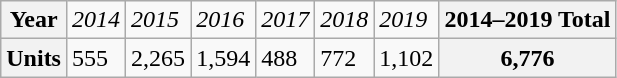<table class="wikitable">
<tr>
<th>Year</th>
<td><em>2014</em></td>
<td><em>2015</em></td>
<td><em>2016</em></td>
<td><em>2017</em></td>
<td><em>2018</em></td>
<td><em>2019</em></td>
<th>2014–2019 Total</th>
</tr>
<tr>
<th>Units</th>
<td>555</td>
<td>2,265</td>
<td>1,594</td>
<td>488</td>
<td>772</td>
<td>1,102</td>
<th>6,776</th>
</tr>
</table>
